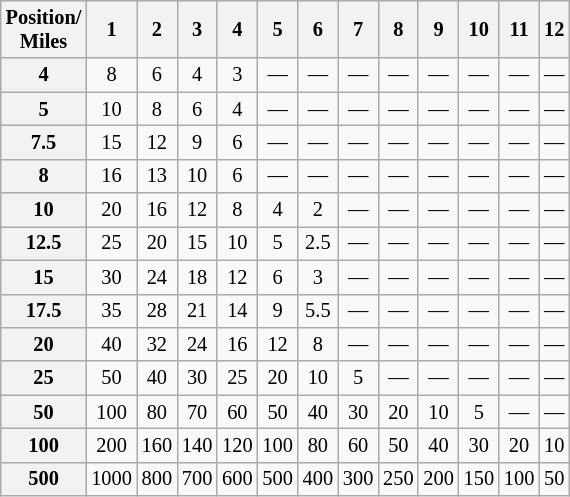<table class="wikitable" style="font-size: 85%; text-align:center">
<tr>
<th>Position/<br>Miles</th>
<th>1</th>
<th>2</th>
<th>3</th>
<th>4</th>
<th>5</th>
<th>6</th>
<th>7</th>
<th>8</th>
<th>9</th>
<th>10</th>
<th>11</th>
<th>12</th>
</tr>
<tr>
<th>4</th>
<td>8</td>
<td>6</td>
<td>4</td>
<td>3</td>
<td>—</td>
<td>—</td>
<td>—</td>
<td>—</td>
<td>—</td>
<td>—</td>
<td>—</td>
<td>—</td>
</tr>
<tr>
<th>5</th>
<td>10</td>
<td>8</td>
<td>6</td>
<td>4</td>
<td>—</td>
<td>—</td>
<td>—</td>
<td>—</td>
<td>—</td>
<td>—</td>
<td>—</td>
<td>—</td>
</tr>
<tr>
<th>7.5</th>
<td>15</td>
<td>12</td>
<td>9</td>
<td>6</td>
<td>—</td>
<td>—</td>
<td>—</td>
<td>—</td>
<td>—</td>
<td>—</td>
<td>—</td>
<td>—</td>
</tr>
<tr>
<th>8</th>
<td>16</td>
<td>13</td>
<td>10</td>
<td>6</td>
<td>—</td>
<td>—</td>
<td>—</td>
<td>—</td>
<td>—</td>
<td>—</td>
<td>—</td>
<td>—</td>
</tr>
<tr>
<th>10</th>
<td>20</td>
<td>16</td>
<td>12</td>
<td>8</td>
<td>4</td>
<td>2</td>
<td>—</td>
<td>—</td>
<td>—</td>
<td>—</td>
<td>—</td>
<td>—</td>
</tr>
<tr>
<th>12.5</th>
<td>25</td>
<td>20</td>
<td>15</td>
<td>10</td>
<td>5</td>
<td>2.5</td>
<td>—</td>
<td>—</td>
<td>—</td>
<td>—</td>
<td>—</td>
<td>—</td>
</tr>
<tr>
<th>15</th>
<td>30</td>
<td>24</td>
<td>18</td>
<td>12</td>
<td>6</td>
<td>3</td>
<td>—</td>
<td>—</td>
<td>—</td>
<td>—</td>
<td>—</td>
<td>—</td>
</tr>
<tr>
<th>17.5</th>
<td>35</td>
<td>28</td>
<td>21</td>
<td>14</td>
<td>9</td>
<td>5.5</td>
<td>—</td>
<td>—</td>
<td>—</td>
<td>—</td>
<td>—</td>
<td>—</td>
</tr>
<tr>
<th>20</th>
<td>40</td>
<td>32</td>
<td>24</td>
<td>16</td>
<td>12</td>
<td>8</td>
<td>—</td>
<td>—</td>
<td>—</td>
<td>—</td>
<td>—</td>
<td>—</td>
</tr>
<tr>
<th>25</th>
<td>50</td>
<td>40</td>
<td>30</td>
<td>25</td>
<td>20</td>
<td>10</td>
<td>5</td>
<td>—</td>
<td>—</td>
<td>—</td>
<td>—</td>
<td>—</td>
</tr>
<tr>
<th>50</th>
<td>100</td>
<td>80</td>
<td>70</td>
<td>60</td>
<td>50</td>
<td>40</td>
<td>30</td>
<td>20</td>
<td>10</td>
<td>5</td>
<td>—</td>
<td>—</td>
</tr>
<tr>
<th>100</th>
<td>200</td>
<td>160</td>
<td>140</td>
<td>120</td>
<td>100</td>
<td>80</td>
<td>60</td>
<td>50</td>
<td>40</td>
<td>30</td>
<td>20</td>
<td>10</td>
</tr>
<tr>
<th>500</th>
<td>1000</td>
<td>800</td>
<td>700</td>
<td>600</td>
<td>500</td>
<td>400</td>
<td>300</td>
<td>250</td>
<td>200</td>
<td>150</td>
<td>100</td>
<td>50</td>
</tr>
</table>
